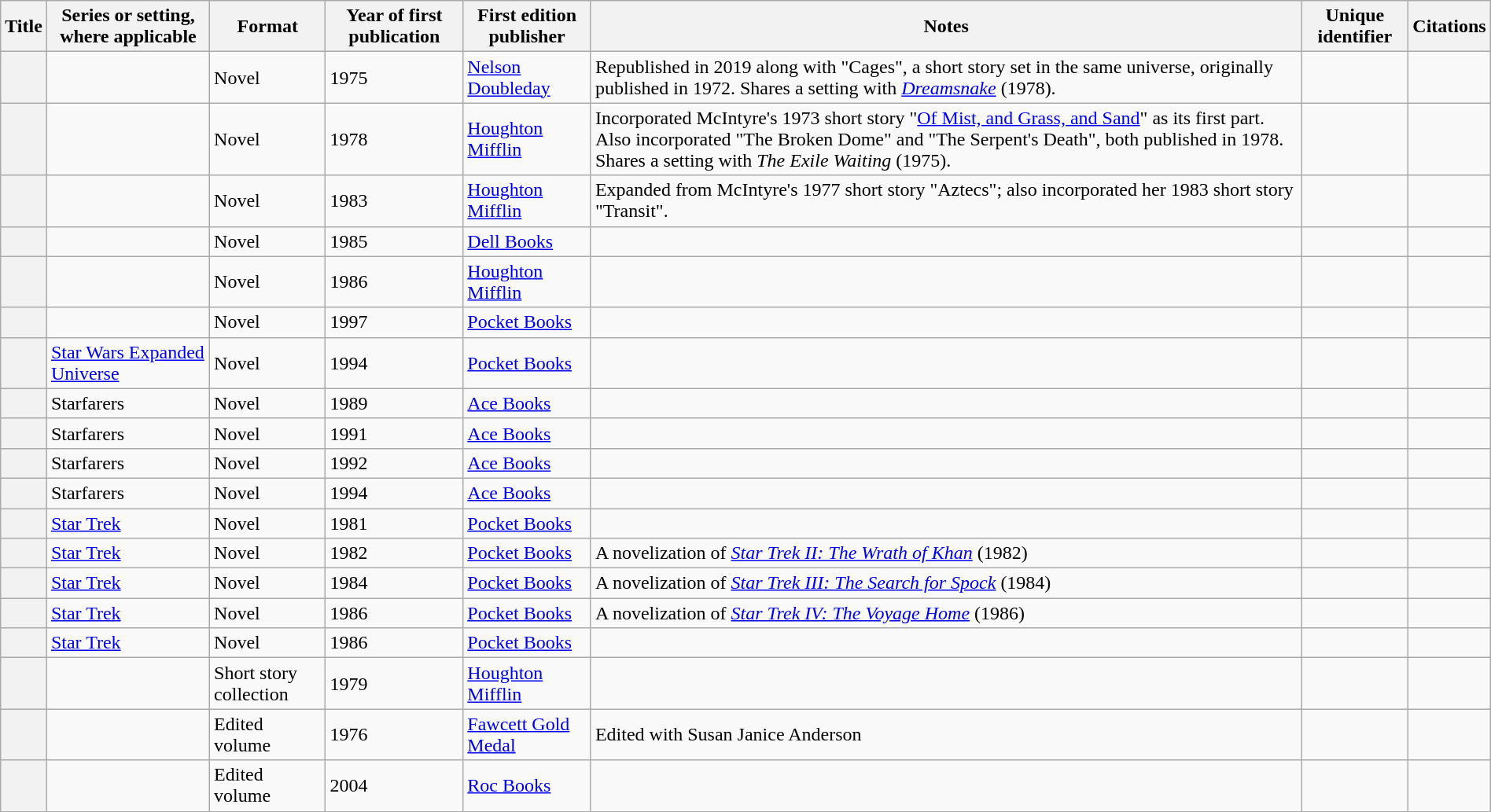<table class="wikitable sortable plainrowheaders" style="margin-right: 0;">
<tr>
<th scope="col">Title</th>
<th scope="col">Series or setting, where applicable</th>
<th scope="col">Format</th>
<th scope="col">Year of first publication</th>
<th scope="col" class="unsortable">First edition publisher</th>
<th scope="col" class="unsortable">Notes</th>
<th scope="col" class="unsortable">Unique identifier</th>
<th scope="col" class="unsortable">Citations</th>
</tr>
<tr>
<th scope="row"></th>
<td></td>
<td>Novel</td>
<td>1975</td>
<td><a href='#'>Nelson Doubleday</a></td>
<td>Republished in 2019 along with "Cages", a short story set in the same universe, originally published in 1972. Shares a setting with <em><a href='#'>Dreamsnake</a></em> (1978).</td>
<td></td>
<td></td>
</tr>
<tr>
<th scope="row"></th>
<td></td>
<td>Novel</td>
<td>1978</td>
<td><a href='#'>Houghton Mifflin</a></td>
<td>Incorporated McIntyre's 1973 short story "<a href='#'>Of Mist, and Grass, and Sand</a>" as its first part. Also incorporated "The Broken Dome" and "The Serpent's Death", both published in 1978. Shares a setting with <em>The Exile Waiting</em> (1975).</td>
<td></td>
<td></td>
</tr>
<tr>
<th scope="row"></th>
<td></td>
<td>Novel</td>
<td>1983</td>
<td><a href='#'>Houghton Mifflin</a></td>
<td>Expanded from McIntyre's 1977 short story "Aztecs"; also incorporated her 1983 short story "Transit".</td>
<td></td>
<td></td>
</tr>
<tr>
<th scope="row"></th>
<td></td>
<td>Novel</td>
<td>1985</td>
<td><a href='#'>Dell Books</a></td>
<td></td>
<td></td>
<td></td>
</tr>
<tr>
<th scope="row"></th>
<td></td>
<td>Novel</td>
<td>1986</td>
<td><a href='#'>Houghton Mifflin</a></td>
<td></td>
<td></td>
<td></td>
</tr>
<tr>
<th scope="row"></th>
<td></td>
<td>Novel</td>
<td>1997</td>
<td><a href='#'>Pocket Books</a></td>
<td></td>
<td></td>
<td></td>
</tr>
<tr>
<th scope="row"></th>
<td><a href='#'>Star Wars Expanded Universe</a></td>
<td>Novel</td>
<td>1994</td>
<td><a href='#'>Pocket Books</a></td>
<td></td>
<td></td>
<td></td>
</tr>
<tr>
<th scope="row"></th>
<td>Starfarers</td>
<td>Novel</td>
<td>1989</td>
<td><a href='#'>Ace Books</a></td>
<td></td>
<td></td>
<td></td>
</tr>
<tr>
<th scope="row"></th>
<td>Starfarers</td>
<td>Novel</td>
<td>1991</td>
<td><a href='#'>Ace Books</a></td>
<td></td>
<td></td>
<td></td>
</tr>
<tr>
<th scope="row"></th>
<td>Starfarers</td>
<td>Novel</td>
<td>1992</td>
<td><a href='#'>Ace Books</a></td>
<td></td>
<td></td>
<td></td>
</tr>
<tr>
<th scope="row"></th>
<td>Starfarers</td>
<td>Novel</td>
<td>1994</td>
<td><a href='#'>Ace Books</a></td>
<td></td>
<td></td>
<td></td>
</tr>
<tr>
<th scope="row"></th>
<td><a href='#'>Star Trek</a></td>
<td>Novel</td>
<td>1981</td>
<td><a href='#'>Pocket Books</a></td>
<td></td>
<td></td>
<td></td>
</tr>
<tr>
<th scope="row"></th>
<td><a href='#'>Star Trek</a></td>
<td>Novel</td>
<td>1982</td>
<td><a href='#'>Pocket Books</a></td>
<td>A novelization of <em><a href='#'>Star Trek II: The Wrath of Khan</a></em> (1982)</td>
<td></td>
<td></td>
</tr>
<tr>
<th scope="row"></th>
<td><a href='#'>Star Trek</a></td>
<td>Novel</td>
<td>1984</td>
<td><a href='#'>Pocket Books</a></td>
<td>A novelization of <em><a href='#'>Star Trek III: The Search for Spock</a></em> (1984)</td>
<td></td>
<td></td>
</tr>
<tr>
<th scope="row"></th>
<td><a href='#'>Star Trek</a></td>
<td>Novel</td>
<td>1986</td>
<td><a href='#'>Pocket Books</a></td>
<td>A novelization of <em><a href='#'>Star Trek IV: The Voyage Home</a></em> (1986)</td>
<td></td>
<td></td>
</tr>
<tr>
<th scope="row"></th>
<td><a href='#'>Star Trek</a></td>
<td>Novel</td>
<td>1986</td>
<td><a href='#'>Pocket Books</a></td>
<td></td>
<td></td>
<td></td>
</tr>
<tr>
<th scope="row"></th>
<td></td>
<td>Short story collection</td>
<td>1979</td>
<td><a href='#'>Houghton Mifflin</a></td>
<td></td>
<td></td>
<td></td>
</tr>
<tr>
<th scope="row"></th>
<td></td>
<td>Edited volume</td>
<td>1976</td>
<td><a href='#'>Fawcett Gold Medal</a></td>
<td>Edited with Susan Janice Anderson</td>
<td></td>
<td></td>
</tr>
<tr>
<th scope="row"></th>
<td></td>
<td>Edited volume</td>
<td>2004</td>
<td><a href='#'>Roc Books</a></td>
<td></td>
<td></td>
<td></td>
</tr>
</table>
